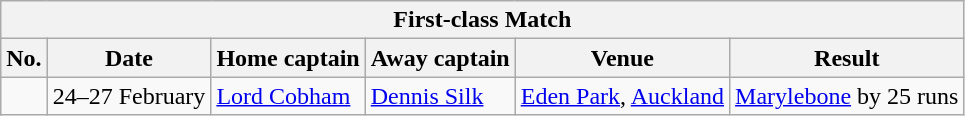<table class="wikitable">
<tr>
<th colspan="9">First-class Match</th>
</tr>
<tr>
<th>No.</th>
<th>Date</th>
<th>Home captain</th>
<th>Away captain</th>
<th>Venue</th>
<th>Result</th>
</tr>
<tr>
<td></td>
<td>24–27 February</td>
<td><a href='#'>Lord Cobham</a></td>
<td><a href='#'>Dennis Silk</a></td>
<td><a href='#'>Eden Park</a>, <a href='#'>Auckland</a></td>
<td><a href='#'>Marylebone</a> by 25 runs</td>
</tr>
</table>
